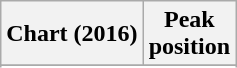<table class="wikitable sortable plainrowheaders" style="text-align:center">
<tr>
<th>Chart (2016)</th>
<th>Peak<br>position</th>
</tr>
<tr>
</tr>
<tr>
</tr>
<tr>
</tr>
</table>
